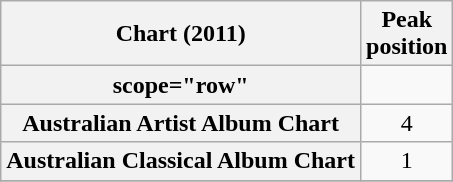<table class="wikitable sortable plainrowheaders" style="text-align:center;">
<tr>
<th scope="col">Chart (2011)</th>
<th scope="col">Peak<br>position</th>
</tr>
<tr>
<th>scope="row"</th>
</tr>
<tr>
<th scope="row">Australian Artist Album Chart</th>
<td>4</td>
</tr>
<tr>
<th scope="row">Australian Classical Album Chart</th>
<td>1</td>
</tr>
<tr>
</tr>
</table>
